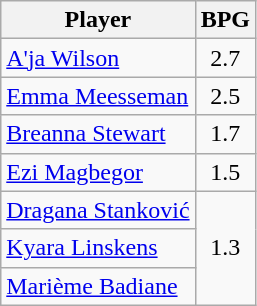<table class="wikitable">
<tr>
<th>Player</th>
<th>BPG</th>
</tr>
<tr>
<td> <a href='#'>A'ja Wilson</a></td>
<td align=center>2.7</td>
</tr>
<tr>
<td> <a href='#'>Emma Meesseman</a></td>
<td align=center>2.5</td>
</tr>
<tr>
<td> <a href='#'>Breanna Stewart</a></td>
<td align=center>1.7</td>
</tr>
<tr>
<td> <a href='#'>Ezi Magbegor</a></td>
<td align=center>1.5</td>
</tr>
<tr>
<td> <a href='#'>Dragana Stanković</a></td>
<td align=center rowspan=3>1.3</td>
</tr>
<tr>
<td> <a href='#'>Kyara Linskens</a></td>
</tr>
<tr>
<td> <a href='#'>Marième Badiane</a></td>
</tr>
</table>
